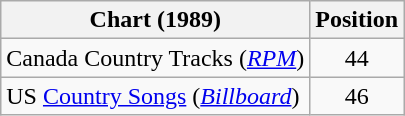<table class="wikitable sortable">
<tr>
<th scope="col">Chart (1989)</th>
<th scope="col">Position</th>
</tr>
<tr>
<td>Canada Country Tracks (<em><a href='#'>RPM</a></em>)</td>
<td align="center">44</td>
</tr>
<tr>
<td>US <a href='#'>Country Songs</a> (<em><a href='#'>Billboard</a></em>)</td>
<td align="center">46</td>
</tr>
</table>
